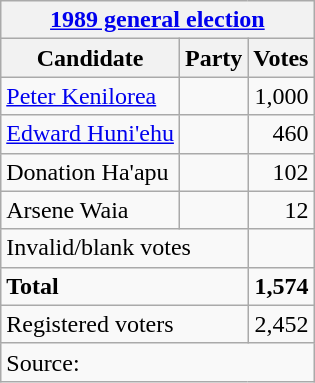<table class=wikitable style=text-align:left>
<tr>
<th colspan=3><a href='#'>1989 general election</a></th>
</tr>
<tr>
<th>Candidate</th>
<th>Party</th>
<th>Votes</th>
</tr>
<tr>
<td><a href='#'>Peter Kenilorea</a></td>
<td></td>
<td align=right>1,000</td>
</tr>
<tr>
<td><a href='#'>Edward Huni'ehu</a></td>
<td></td>
<td align=right>460</td>
</tr>
<tr>
<td>Donation Ha'apu</td>
<td></td>
<td align=right>102</td>
</tr>
<tr>
<td>Arsene Waia</td>
<td></td>
<td align=right>12</td>
</tr>
<tr>
<td colspan=2>Invalid/blank votes</td>
<td></td>
</tr>
<tr>
<td colspan=2><strong>Total</strong></td>
<td align=right><strong>1,574</strong></td>
</tr>
<tr>
<td colspan=2>Registered voters</td>
<td align=right>2,452</td>
</tr>
<tr>
<td colspan=3>Source: </td>
</tr>
</table>
